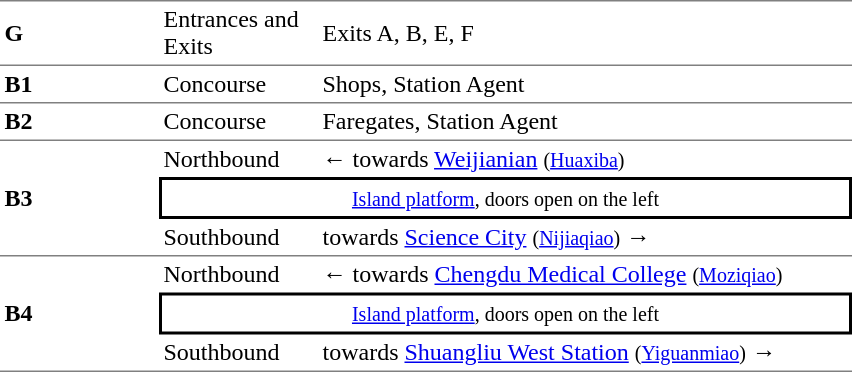<table cellspacing=0 cellpadding=3>
<tr>
<td style="border-top:solid 1px gray;border-bottom:solid 1px gray;" width=100><strong>G</strong></td>
<td style="border-top:solid 1px gray;border-bottom:solid 1px gray;" width=100>Entrances and Exits</td>
<td style="border-top:solid 1px gray;border-bottom:solid 1px gray;" width=350>Exits A, B, E, F</td>
</tr>
<tr>
<td style="border-bottom:solid 1px gray;"><strong>B1</strong></td>
<td style="border-bottom:solid 1px gray;">Concourse</td>
<td style="border-bottom:solid 1px gray;">Shops, Station Agent</td>
</tr>
<tr>
<td style="border-bottom:solid 1px gray;"><strong>B2</strong></td>
<td style="border-bottom:solid 1px gray;">Concourse</td>
<td style="border-bottom:solid 1px gray;">Faregates, Station Agent</td>
</tr>
<tr>
<td style="border-bottom:solid 1px gray;" rowspan=3><strong>B3</strong></td>
<td>Northbound</td>
<td>←  towards <a href='#'>Weijianian</a> <small>(<a href='#'>Huaxiba</a>)</small></td>
</tr>
<tr>
<td style="border-right:solid 2px black;border-left:solid 2px black;border-top:solid 2px black;border-bottom:solid 2px black;text-align:center;" colspan=2><small><a href='#'>Island platform</a>, doors open on the left</small></td>
</tr>
<tr>
<td style="border-bottom:solid 1px gray;">Southbound</td>
<td style="border-bottom:solid 1px gray;">  towards <a href='#'>Science City</a> <small>(<a href='#'>Nijiaqiao</a>)</small> →</td>
</tr>
<tr>
<td style="border-bottom:solid 1px gray;" rowspan=3><strong>B4</strong></td>
<td>Northbound</td>
<td>←  towards <a href='#'>Chengdu Medical College</a> <small>(<a href='#'>Moziqiao</a>)</small></td>
</tr>
<tr>
<td style="border-right:solid 2px black;border-left:solid 2px black;border-top:solid 2px black;border-bottom:solid 2px black;text-align:center;" colspan=2><small><a href='#'>Island platform</a>, doors open on the left</small></td>
</tr>
<tr>
<td style="border-bottom:solid 1px gray;">Southbound</td>
<td style="border-bottom:solid 1px gray;">  towards <a href='#'>Shuangliu West Station</a> <small>(<a href='#'>Yiguanmiao</a>)</small> →</td>
</tr>
</table>
